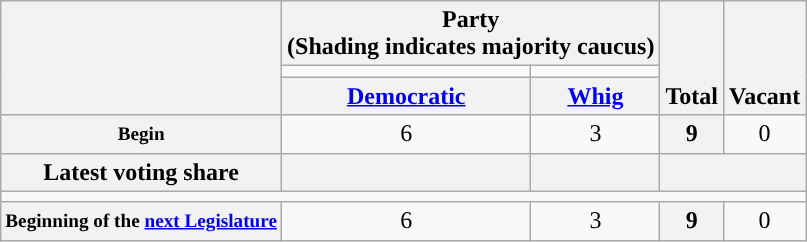<table class=wikitable style="text-align:center">
<tr style="vertical-align:bottom;">
<th rowspan=3></th>
<th colspan=2>Party <div>(Shading indicates majority caucus)</div></th>
<th rowspan=3>Total</th>
<th rowspan=3>Vacant</th>
</tr>
<tr style="height:5px">
<td style="background-color:"></td>
<td style="background-color:"></td>
</tr>
<tr>
<th><a href='#'>Democratic</a></th>
<th><a href='#'>Whig</a></th>
</tr>
<tr>
<th style="font-size:80%">Begin</th>
<td>6</td>
<td>3</td>
<th>9</th>
<td>0</td>
</tr>
<tr>
<th>Latest voting share</th>
<th></th>
<th></th>
<th colspan=2></th>
</tr>
<tr>
<td colspan=5></td>
</tr>
<tr>
<th style="white-space:nowrap; font-size:80%;">Beginning of the <a href='#'>next Legislature</a></th>
<td>6</td>
<td>3</td>
<th>9</th>
<td>0</td>
</tr>
</table>
